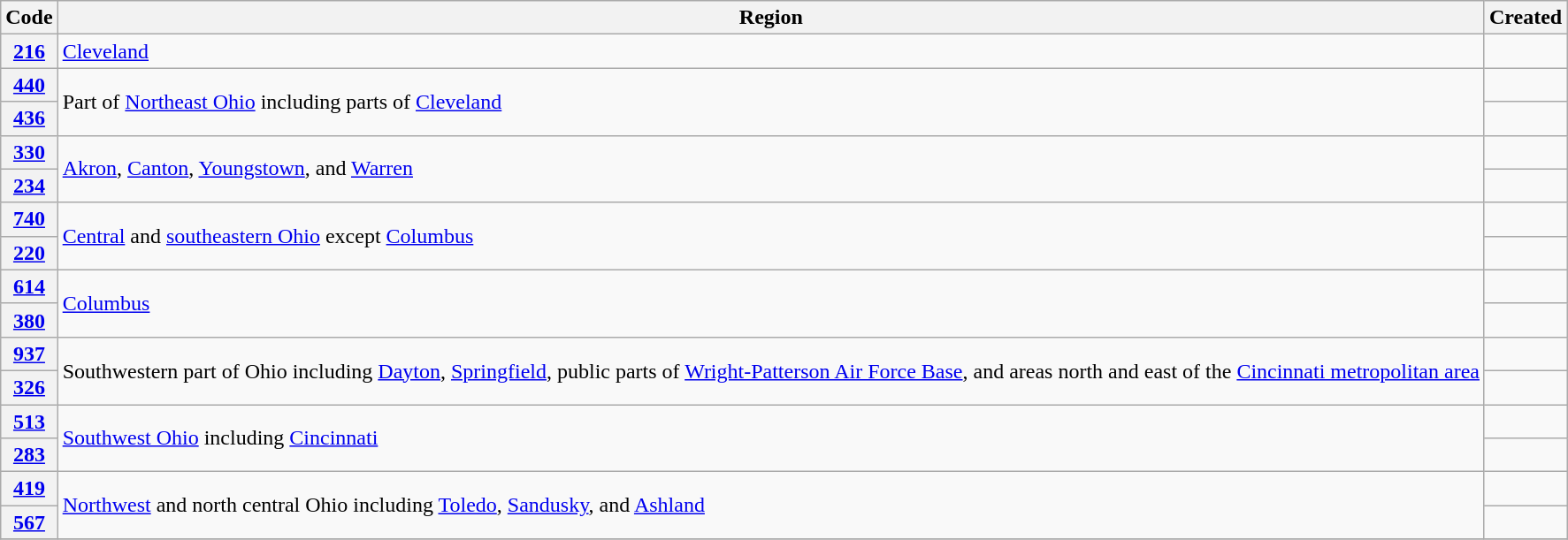<table class="wikitable sortable">
<tr>
<th>Code</th>
<th>Region</th>
<th>Created</th>
</tr>
<tr>
<th><a href='#'>216</a></th>
<td><a href='#'>Cleveland</a></td>
<td></td>
</tr>
<tr>
<th><a href='#'>440</a></th>
<td rowspan="2">Part of <a href='#'>Northeast Ohio</a> including parts of <a href='#'>Cleveland</a></td>
<td></td>
</tr>
<tr>
<th><a href='#'>436</a></th>
<td></td>
</tr>
<tr>
<th><a href='#'>330</a></th>
<td rowspan="2"><a href='#'>Akron</a>, <a href='#'>Canton</a>, <a href='#'>Youngstown</a>, and <a href='#'>Warren</a></td>
<td></td>
</tr>
<tr>
<th><a href='#'>234</a></th>
<td></td>
</tr>
<tr>
<th><a href='#'>740</a></th>
<td rowspan="2"><a href='#'>Central</a> and <a href='#'>southeastern Ohio</a> except <a href='#'>Columbus</a></td>
<td></td>
</tr>
<tr>
<th><a href='#'>220</a></th>
<td></td>
</tr>
<tr>
<th><a href='#'>614</a></th>
<td rowspan="2"><a href='#'>Columbus</a></td>
<td></td>
</tr>
<tr>
<th><a href='#'>380</a></th>
<td></td>
</tr>
<tr>
<th><a href='#'>937</a></th>
<td rowspan="2">Southwestern part of Ohio including <a href='#'>Dayton</a>, <a href='#'>Springfield</a>, public parts of <a href='#'>Wright-Patterson Air Force Base</a>, and areas north and east of the <a href='#'>Cincinnati metropolitan area</a></td>
<td></td>
</tr>
<tr>
<th><a href='#'>326</a></th>
<td></td>
</tr>
<tr>
<th><a href='#'>513</a></th>
<td rowspan="2"><a href='#'>Southwest Ohio</a> including <a href='#'>Cincinnati</a></td>
<td></td>
</tr>
<tr>
<th><a href='#'>283</a></th>
<td></td>
</tr>
<tr>
<th><a href='#'>419</a></th>
<td rowspan="2"><a href='#'>Northwest</a> and north central Ohio including <a href='#'>Toledo</a>, <a href='#'>Sandusky</a>, and <a href='#'>Ashland</a></td>
<td></td>
</tr>
<tr>
<th><a href='#'>567</a></th>
<td></td>
</tr>
<tr>
</tr>
</table>
